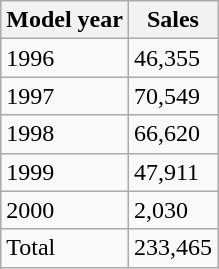<table class="wikitable">
<tr>
<th>Model year</th>
<th>Sales</th>
</tr>
<tr>
<td>1996</td>
<td>46,355</td>
</tr>
<tr>
<td>1997</td>
<td>70,549</td>
</tr>
<tr>
<td>1998</td>
<td>66,620</td>
</tr>
<tr>
<td>1999</td>
<td>47,911</td>
</tr>
<tr>
<td>2000</td>
<td>2,030</td>
</tr>
<tr>
<td>Total</td>
<td>233,465</td>
</tr>
</table>
